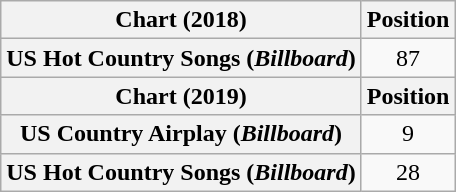<table class="wikitable plainrowheaders" style="text-align:center">
<tr>
<th scope="col">Chart (2018)</th>
<th scope="col">Position</th>
</tr>
<tr>
<th scope="row">US Hot Country Songs (<em>Billboard</em>)</th>
<td>87</td>
</tr>
<tr>
<th scope="col">Chart (2019)</th>
<th scope="col">Position</th>
</tr>
<tr>
<th scope="row">US Country Airplay (<em>Billboard</em>)</th>
<td>9</td>
</tr>
<tr>
<th scope="row">US Hot Country Songs (<em>Billboard</em>)</th>
<td>28</td>
</tr>
</table>
